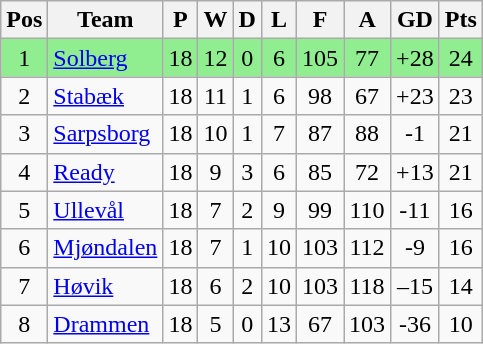<table class="wikitable sortable" style="text-align: center;">
<tr>
<th>Pos</th>
<th>Team</th>
<th>P</th>
<th>W</th>
<th>D</th>
<th>L</th>
<th>F</th>
<th>A</th>
<th>GD</th>
<th>Pts</th>
</tr>
<tr style="background:#90EE90;">
<td>1</td>
<td align="left"><a href='#'>Solberg</a></td>
<td>18</td>
<td>12</td>
<td>0</td>
<td>6</td>
<td>105</td>
<td>77</td>
<td>+28</td>
<td>24</td>
</tr>
<tr>
<td>2</td>
<td align="left"><a href='#'>Stabæk</a></td>
<td>18</td>
<td>11</td>
<td>1</td>
<td>6</td>
<td>98</td>
<td>67</td>
<td>+23</td>
<td>23</td>
</tr>
<tr>
<td>3</td>
<td align="left"><a href='#'>Sarpsborg</a></td>
<td>18</td>
<td>10</td>
<td>1</td>
<td>7</td>
<td>87</td>
<td>88</td>
<td>-1</td>
<td>21</td>
</tr>
<tr>
<td>4</td>
<td align="left"><a href='#'>Ready</a></td>
<td>18</td>
<td>9</td>
<td>3</td>
<td>6</td>
<td>85</td>
<td>72</td>
<td>+13</td>
<td>21</td>
</tr>
<tr>
<td>5</td>
<td align="left"><a href='#'>Ullevål</a></td>
<td>18</td>
<td>7</td>
<td>2</td>
<td>9</td>
<td>99</td>
<td>110</td>
<td>-11</td>
<td>16</td>
</tr>
<tr>
<td>6</td>
<td align="left"><a href='#'>Mjøndalen</a></td>
<td>18</td>
<td>7</td>
<td>1</td>
<td>10</td>
<td>103</td>
<td>112</td>
<td>-9</td>
<td>16</td>
</tr>
<tr>
<td>7</td>
<td align="left"><a href='#'>Høvik</a></td>
<td>18</td>
<td>6</td>
<td>2</td>
<td>10</td>
<td>103</td>
<td>118</td>
<td>–15</td>
<td>14</td>
</tr>
<tr>
<td>8</td>
<td align="left"><a href='#'>Drammen</a></td>
<td>18</td>
<td>5</td>
<td>0</td>
<td>13</td>
<td>67</td>
<td>103</td>
<td>-36</td>
<td>10</td>
</tr>
</table>
